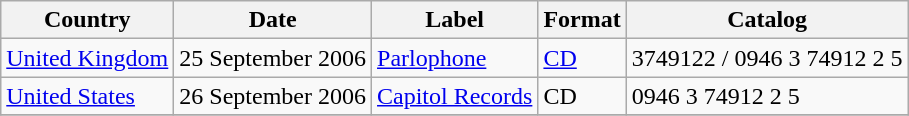<table class="wikitable" style="font-size: 100%">
<tr>
<th>Country</th>
<th>Date</th>
<th>Label</th>
<th>Format</th>
<th>Catalog</th>
</tr>
<tr>
<td rowspan="1"><a href='#'>United Kingdom</a></td>
<td rowspan="1">25 September 2006</td>
<td rowspan="1"><a href='#'>Parlophone</a></td>
<td rowspan="1"><a href='#'>CD</a></td>
<td rowspan="1">3749122 / 0946 3 74912 2 5</td>
</tr>
<tr>
<td rowspan="1"><a href='#'>United States</a></td>
<td rowspan="1">26 September 2006</td>
<td rowspan="1"><a href='#'>Capitol Records</a></td>
<td rowspan="1">CD</td>
<td rowspan="1">0946 3 74912 2 5</td>
</tr>
<tr>
</tr>
</table>
